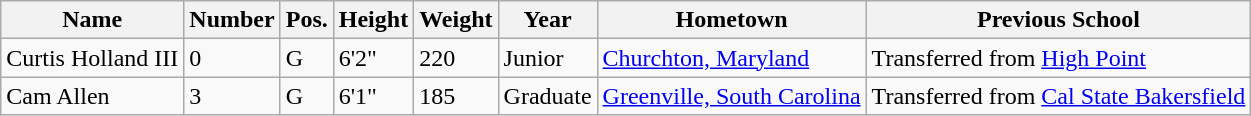<table class="wikitable sortable" border="1">
<tr>
<th>Name</th>
<th>Number</th>
<th>Pos.</th>
<th>Height</th>
<th>Weight</th>
<th>Year</th>
<th>Hometown</th>
<th class="unsortable">Previous School</th>
</tr>
<tr>
<td>Curtis Holland III</td>
<td>0</td>
<td>G</td>
<td>6'2"</td>
<td>220</td>
<td>Junior</td>
<td><a href='#'>Churchton, Maryland</a></td>
<td>Transferred from <a href='#'>High Point</a></td>
</tr>
<tr>
<td>Cam Allen</td>
<td>3</td>
<td>G</td>
<td>6'1"</td>
<td>185</td>
<td>Graduate</td>
<td><a href='#'>Greenville, South Carolina</a></td>
<td>Transferred from <a href='#'>Cal State Bakersfield</a></td>
</tr>
</table>
